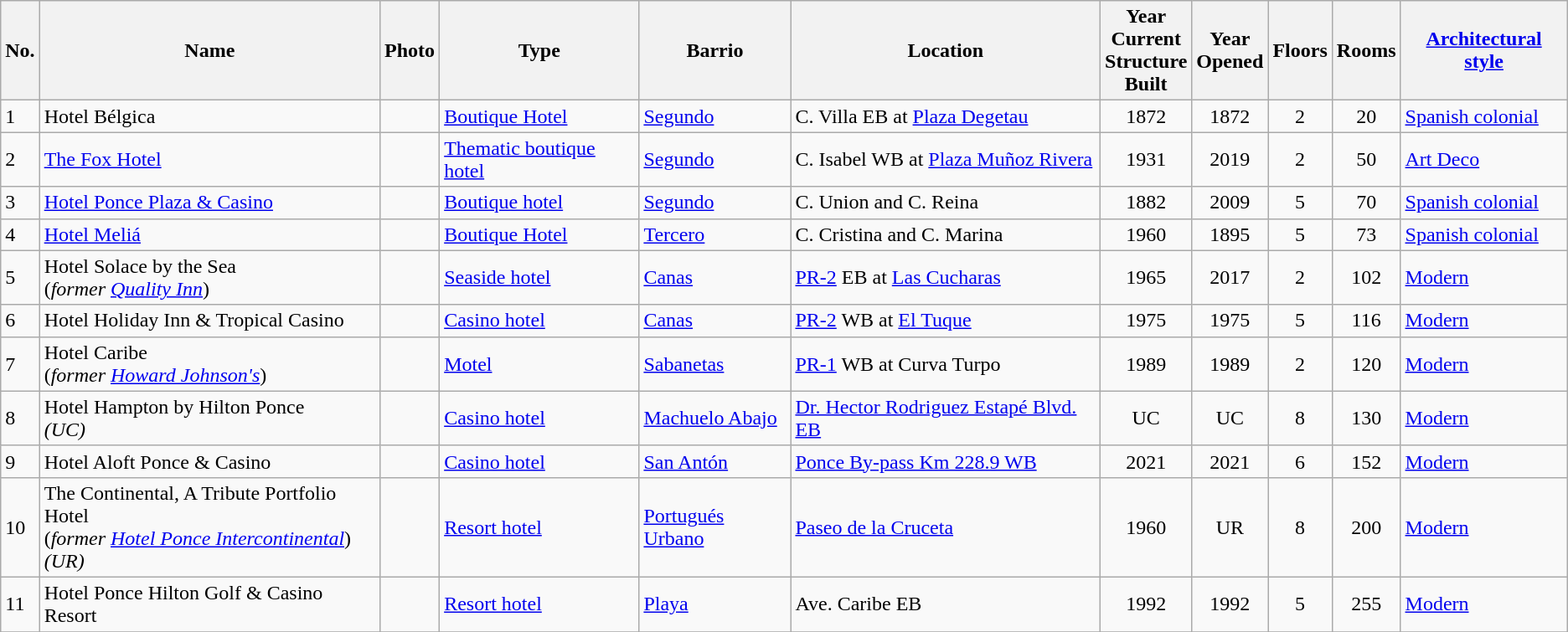<table class="wikitable sortable">
<tr>
<th>No.</th>
<th>Name</th>
<th>Photo</th>
<th>Type</th>
<th>Barrio</th>
<th>Location</th>
<th>Year<br> Current<br> Structure<br> Built</th>
<th>Year<br> Opened</th>
<th>Floors</th>
<th>Rooms</th>
<th><a href='#'>Architectural style</a></th>
</tr>
<tr>
<td>1</td>
<td>Hotel Bélgica</td>
<td></td>
<td><a href='#'>Boutique Hotel</a></td>
<td><a href='#'>Segundo</a></td>
<td>C. Villa EB at <a href='#'>Plaza Degetau</a></td>
<td align="center">1872</td>
<td align="center">1872</td>
<td align="center">2</td>
<td align="center">20</td>
<td><a href='#'>Spanish colonial</a></td>
</tr>
<tr>
<td>2</td>
<td><a href='#'>The Fox Hotel</a></td>
<td></td>
<td><a href='#'>Thematic boutique hotel</a></td>
<td><a href='#'>Segundo</a></td>
<td>C. Isabel WB at <a href='#'>Plaza Muñoz Rivera</a></td>
<td align="center">1931</td>
<td align="center">2019</td>
<td align="center">2</td>
<td align="center">50</td>
<td><a href='#'>Art Deco</a></td>
</tr>
<tr>
<td>3</td>
<td><a href='#'>Hotel Ponce Plaza & Casino</a></td>
<td></td>
<td><a href='#'>Boutique hotel</a></td>
<td><a href='#'>Segundo</a></td>
<td>C. Union and C. Reina</td>
<td align="center">1882</td>
<td align="center">2009</td>
<td align="center">5</td>
<td align="center">70</td>
<td><a href='#'>Spanish colonial</a></td>
</tr>
<tr>
<td>4</td>
<td><a href='#'>Hotel Meliá</a></td>
<td></td>
<td><a href='#'>Boutique Hotel</a></td>
<td><a href='#'>Tercero</a></td>
<td>C. Cristina and C. Marina</td>
<td align="center">1960</td>
<td align="center">1895</td>
<td align="center">5</td>
<td align="center">73</td>
<td><a href='#'>Spanish colonial</a></td>
</tr>
<tr>
<td>5</td>
<td>Hotel Solace by the Sea<br>(<em>former <a href='#'>Quality Inn</a></em>)</td>
<td></td>
<td><a href='#'>Seaside hotel</a></td>
<td><a href='#'>Canas</a></td>
<td><a href='#'>PR-2</a> EB at <a href='#'>Las Cucharas</a></td>
<td align="center">1965</td>
<td align="center">2017</td>
<td align="center">2</td>
<td align="center">102</td>
<td><a href='#'>Modern</a></td>
</tr>
<tr>
<td>6</td>
<td>Hotel Holiday Inn & Tropical Casino</td>
<td></td>
<td><a href='#'>Casino hotel</a></td>
<td><a href='#'>Canas</a></td>
<td><a href='#'>PR-2</a> WB at <a href='#'>El Tuque</a></td>
<td align="center">1975</td>
<td align="center">1975</td>
<td align="center">5</td>
<td align="center">116</td>
<td><a href='#'>Modern</a></td>
</tr>
<tr>
<td>7</td>
<td>Hotel Caribe<br>(<em>former <a href='#'>Howard Johnson's</a></em>)</td>
<td></td>
<td><a href='#'>Motel</a></td>
<td><a href='#'>Sabanetas</a></td>
<td><a href='#'>PR-1</a> WB at Curva Turpo</td>
<td align="center">1989</td>
<td align="center">1989</td>
<td align="center">2</td>
<td align="center">120</td>
<td><a href='#'>Modern</a></td>
</tr>
<tr>
<td>8</td>
<td>Hotel Hampton by Hilton Ponce<br><em>(UC)</em></td>
<td></td>
<td><a href='#'>Casino hotel</a></td>
<td><a href='#'>Machuelo Abajo</a></td>
<td><a href='#'>Dr. Hector Rodriguez Estapé Blvd. EB</a></td>
<td align="center">UC</td>
<td align="center">UC</td>
<td align="center">8</td>
<td align="center">130</td>
<td><a href='#'>Modern</a></td>
</tr>
<tr>
<td>9</td>
<td>Hotel Aloft Ponce & Casino</td>
<td></td>
<td><a href='#'>Casino hotel</a></td>
<td><a href='#'>San Antón</a></td>
<td><a href='#'>Ponce By-pass Km 228.9 WB</a></td>
<td align="center">2021</td>
<td align="center">2021</td>
<td align="center">6</td>
<td align="center">152</td>
<td><a href='#'>Modern</a></td>
</tr>
<tr>
<td>10</td>
<td>The Continental, A Tribute Portfolio Hotel<br>(<em>former <a href='#'>Hotel Ponce Intercontinental</a></em>)<br><em>(UR)</em></td>
<td></td>
<td><a href='#'>Resort hotel</a></td>
<td><a href='#'>Portugués Urbano</a></td>
<td><a href='#'>Paseo de la Cruceta</a></td>
<td align="center">1960</td>
<td align="center">UR</td>
<td align="center">8</td>
<td align="center">200</td>
<td><a href='#'>Modern</a></td>
</tr>
<tr>
<td>11</td>
<td>Hotel Ponce Hilton Golf & Casino Resort</td>
<td></td>
<td><a href='#'>Resort hotel</a></td>
<td><a href='#'>Playa</a></td>
<td>Ave. Caribe EB</td>
<td align="center">1992</td>
<td align="center">1992</td>
<td align="center">5</td>
<td align="center">255</td>
<td><a href='#'>Modern</a></td>
</tr>
<tr>
</tr>
</table>
